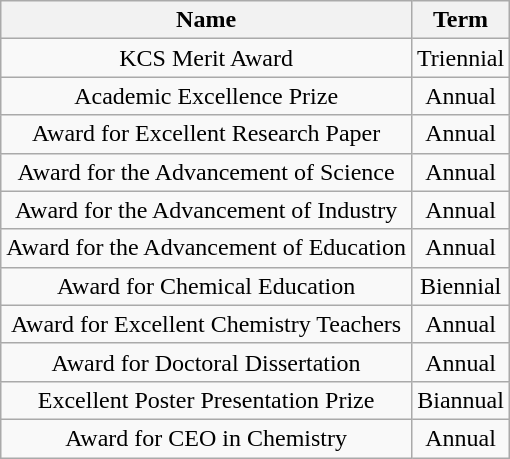<table class="wikitable" style="text-align:center">
<tr>
<th>Name</th>
<th>Term</th>
</tr>
<tr>
<td>KCS Merit Award</td>
<td>Triennial</td>
</tr>
<tr>
<td>Academic Excellence Prize</td>
<td>Annual</td>
</tr>
<tr>
<td>Award for Excellent Research Paper</td>
<td>Annual</td>
</tr>
<tr>
<td>Award for the Advancement of Science</td>
<td>Annual</td>
</tr>
<tr>
<td>Award for the Advancement of Industry</td>
<td>Annual</td>
</tr>
<tr>
<td>Award for the Advancement of Education</td>
<td>Annual</td>
</tr>
<tr>
<td>Award for Chemical Education</td>
<td>Biennial</td>
</tr>
<tr>
<td>Award for Excellent Chemistry Teachers</td>
<td>Annual</td>
</tr>
<tr>
<td>Award for Doctoral Dissertation</td>
<td>Annual</td>
</tr>
<tr>
<td>Excellent Poster Presentation Prize</td>
<td>Biannual</td>
</tr>
<tr>
<td>Award for CEO in Chemistry</td>
<td>Annual</td>
</tr>
</table>
